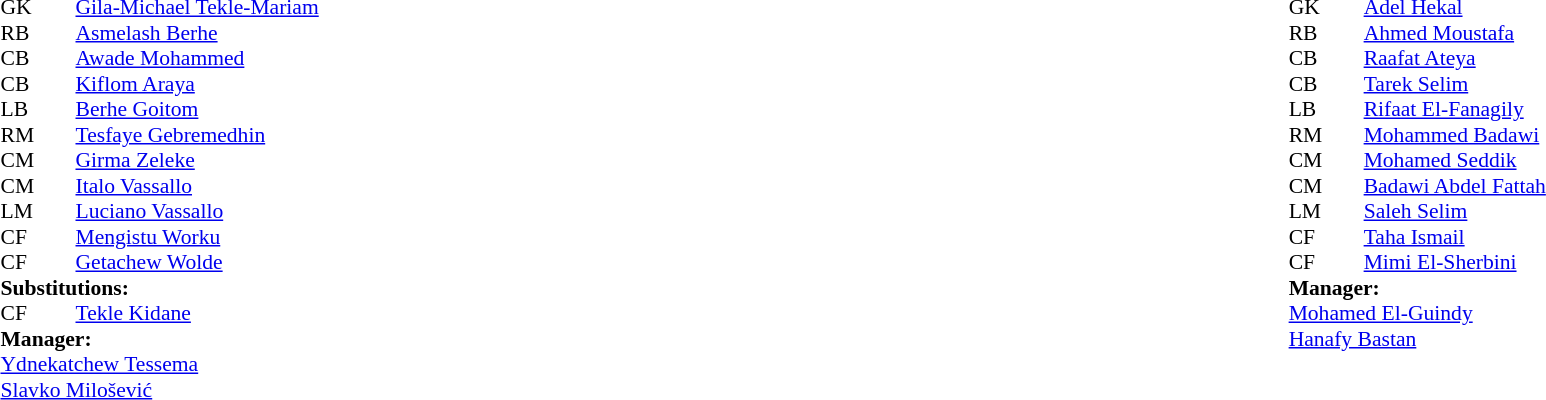<table width="100%">
<tr>
<td valign="top" width="50%"><br><table style="font-size: 90%" cellspacing="0" cellpadding="0">
<tr>
<th width="25"></th>
<th width="25"></th>
</tr>
<tr>
<td>GK</td>
<td><strong></strong></td>
<td><a href='#'>Gila-Michael Tekle-Mariam</a></td>
</tr>
<tr>
<td>RB</td>
<td><strong></strong></td>
<td><a href='#'>Asmelash Berhe</a></td>
</tr>
<tr>
<td>CB</td>
<td><strong></strong></td>
<td><a href='#'>Awade Mohammed</a></td>
</tr>
<tr>
<td>CB</td>
<td><strong></strong></td>
<td><a href='#'>Kiflom Araya</a></td>
</tr>
<tr>
<td>LB</td>
<td><strong></strong></td>
<td><a href='#'>Berhe Goitom</a></td>
</tr>
<tr>
<td>RM</td>
<td><strong></strong></td>
<td><a href='#'>Tesfaye Gebremedhin</a></td>
</tr>
<tr>
<td>CM</td>
<td><strong></strong></td>
<td><a href='#'>Girma Zeleke</a></td>
<td></td>
<td></td>
</tr>
<tr>
<td>CM</td>
<td><strong></strong></td>
<td><a href='#'>Italo Vassallo</a></td>
</tr>
<tr>
<td>LM</td>
<td><strong></strong></td>
<td><a href='#'>Luciano Vassallo</a></td>
</tr>
<tr>
<td>CF</td>
<td><strong></strong></td>
<td><a href='#'>Mengistu Worku</a></td>
</tr>
<tr>
<td>CF</td>
<td><strong></strong></td>
<td><a href='#'>Getachew Wolde</a></td>
</tr>
<tr>
<td colspan=3><strong>Substitutions:</strong></td>
</tr>
<tr>
<td>CF</td>
<td><strong></strong></td>
<td><a href='#'>Tekle Kidane</a></td>
<td></td>
<td></td>
</tr>
<tr>
<td colspan=3><strong>Manager:</strong></td>
</tr>
<tr>
<td colspan=3><a href='#'>Ydnekatchew Tessema</a> <br>  <a href='#'>Slavko Milošević</a></td>
</tr>
</table>
</td>
<td valign="top" width="50%"><br><table style="font-size: 90%" cellspacing="0" cellpadding="0" align="center">
<tr>
<th width=25></th>
<th width=25></th>
</tr>
<tr>
<td>GK</td>
<td><strong></strong></td>
<td><a href='#'>Adel Hekal</a></td>
</tr>
<tr>
<td>RB</td>
<td><strong></strong></td>
<td><a href='#'>Ahmed Moustafa</a></td>
</tr>
<tr>
<td>CB</td>
<td><strong></strong></td>
<td><a href='#'>Raafat Ateya</a></td>
</tr>
<tr>
<td>CB</td>
<td><strong></strong></td>
<td><a href='#'>Tarek Selim</a></td>
</tr>
<tr>
<td>LB</td>
<td><strong></strong></td>
<td><a href='#'>Rifaat El-Fanagily</a></td>
</tr>
<tr>
<td>RM</td>
<td><strong></strong></td>
<td><a href='#'>Mohammed Badawi</a></td>
</tr>
<tr>
<td>CM</td>
<td><strong></strong></td>
<td><a href='#'>Mohamed Seddik</a></td>
</tr>
<tr>
<td>CM</td>
<td><strong></strong></td>
<td><a href='#'>Badawi Abdel Fattah</a></td>
</tr>
<tr>
<td>LM</td>
<td><strong></strong></td>
<td><a href='#'>Saleh Selim</a></td>
</tr>
<tr>
<td>CF</td>
<td><strong></strong></td>
<td><a href='#'>Taha Ismail</a></td>
</tr>
<tr>
<td>CF</td>
<td><strong></strong></td>
<td><a href='#'>Mimi El-Sherbini</a></td>
</tr>
<tr>
<td colspan=3><strong>Manager:</strong></td>
</tr>
<tr>
<td colspan=3><a href='#'>Mohamed El-Guindy</a> <br> <a href='#'>Hanafy Bastan</a></td>
</tr>
</table>
</td>
</tr>
</table>
